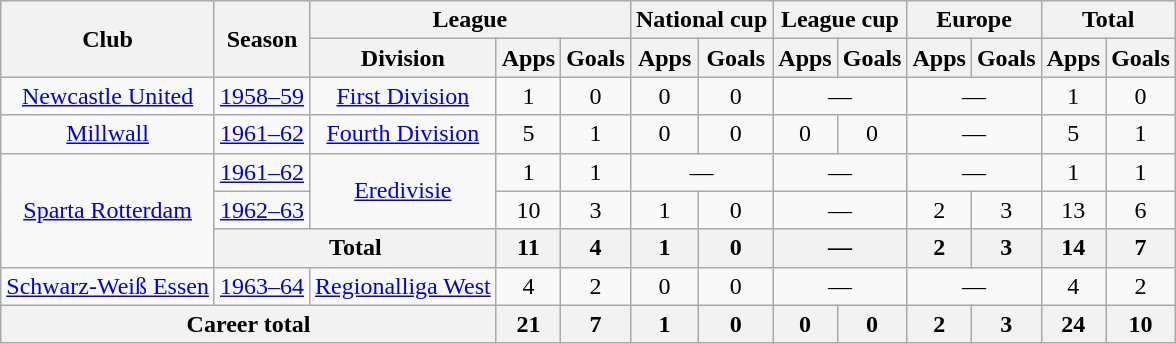<table class="wikitable" style="text-align: center;">
<tr>
<th rowspan="2">Club</th>
<th rowspan="2">Season</th>
<th colspan="3">League</th>
<th colspan="2">National cup</th>
<th colspan="2">League cup</th>
<th colspan="2">Europe</th>
<th colspan="2">Total</th>
</tr>
<tr>
<th>Division</th>
<th>Apps</th>
<th>Goals</th>
<th>Apps</th>
<th>Goals</th>
<th>Apps</th>
<th>Goals</th>
<th>Apps</th>
<th>Goals</th>
<th>Apps</th>
<th>Goals</th>
</tr>
<tr>
<td><a href='#'>Newcastle United</a></td>
<td><a href='#'>1958–59</a></td>
<td><a href='#'>First Division</a></td>
<td>1</td>
<td>0</td>
<td>0</td>
<td>0</td>
<td colspan="2">—</td>
<td colspan="2">—</td>
<td>1</td>
<td>0</td>
</tr>
<tr>
<td><a href='#'>Millwall</a></td>
<td><a href='#'>1961–62</a></td>
<td><a href='#'>Fourth Division</a></td>
<td>5</td>
<td>1</td>
<td>0</td>
<td>0</td>
<td>0</td>
<td>0</td>
<td colspan="2">—</td>
<td>5</td>
<td>1</td>
</tr>
<tr>
<td rowspan="3"><a href='#'>Sparta Rotterdam</a></td>
<td><a href='#'>1961–62</a></td>
<td rowspan="2"><a href='#'>Eredivisie</a></td>
<td>1</td>
<td>1</td>
<td colspan="2">—</td>
<td colspan="2">—</td>
<td colspan="2">—</td>
<td>1</td>
<td>1</td>
</tr>
<tr>
<td><a href='#'>1962–63</a></td>
<td>10</td>
<td>3</td>
<td>1</td>
<td>0</td>
<td colspan="2">—</td>
<td>2</td>
<td>3</td>
<td>13</td>
<td>6</td>
</tr>
<tr>
<th colspan="2">Total</th>
<th>11</th>
<th>4</th>
<th>1</th>
<th>0</th>
<th colspan="2">—</th>
<th>2</th>
<th>3</th>
<th>14</th>
<th>7</th>
</tr>
<tr>
<td><a href='#'>Schwarz-Weiß Essen</a></td>
<td><a href='#'>1963–64</a></td>
<td><a href='#'>Regionalliga West</a></td>
<td>4</td>
<td>2</td>
<td>0</td>
<td>0</td>
<td colspan="2">—</td>
<td colspan="2">—</td>
<td>4</td>
<td>2</td>
</tr>
<tr>
<th colspan="3">Career total</th>
<th>21</th>
<th>7</th>
<th>1</th>
<th>0</th>
<th>0</th>
<th>0</th>
<th>2</th>
<th>3</th>
<th>24</th>
<th>10</th>
</tr>
</table>
